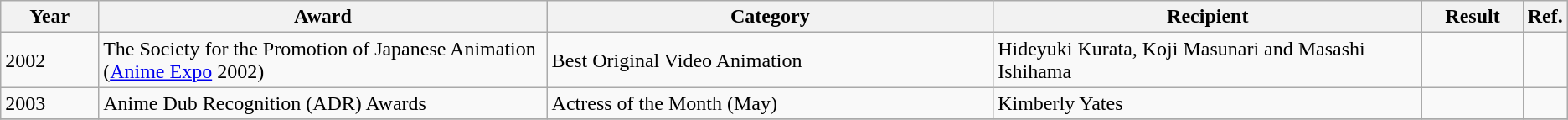<table class=wikitable>
<tr>
<th scope="col" style="width:5em;">Year</th>
<th scope="col" style="width:26em;">Award</th>
<th scope="col" style="width:26em;">Category</th>
<th scope="col" style="width:25em;">Recipient</th>
<th scope="col" style="width:5em;">Result</th>
<th>Ref.</th>
</tr>
<tr>
<td>2002</td>
<td>The Society for the Promotion of Japanese Animation (<a href='#'>Anime Expo</a> 2002)</td>
<td>Best Original Video Animation</td>
<td>Hideyuki Kurata, Koji Masunari and Masashi Ishihama</td>
<td></td>
<td></td>
</tr>
<tr>
<td>2003</td>
<td>Anime Dub Recognition (ADR) Awards</td>
<td>Actress of the Month (May)</td>
<td>Kimberly Yates</td>
<td></td>
<td></td>
</tr>
<tr>
</tr>
</table>
